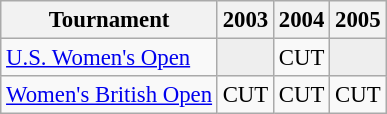<table class="wikitable" style="font-size:95%;text-align:center;">
<tr>
<th>Tournament</th>
<th>2003</th>
<th>2004</th>
<th>2005</th>
</tr>
<tr>
<td align=left><a href='#'>U.S. Women's Open</a></td>
<td style="background:#eeeeee;"></td>
<td>CUT</td>
<td style="background:#eeeeee;"></td>
</tr>
<tr>
<td align=left><a href='#'>Women's British Open</a></td>
<td>CUT</td>
<td>CUT</td>
<td>CUT</td>
</tr>
</table>
